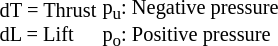<table class="toccolours" style="float:right; margin-left: 1em; margin-bottom: 1em; font-size: 85%;">
<tr>
<td colspan="2"></td>
</tr>
<tr>
<td><br>dT = Thrust<br>
dL = Lift<br></td>
<td><br>p<sub>u</sub>: Negative pressure<br>
p<sub>o</sub>: Positive pressure<br></td>
</tr>
</table>
